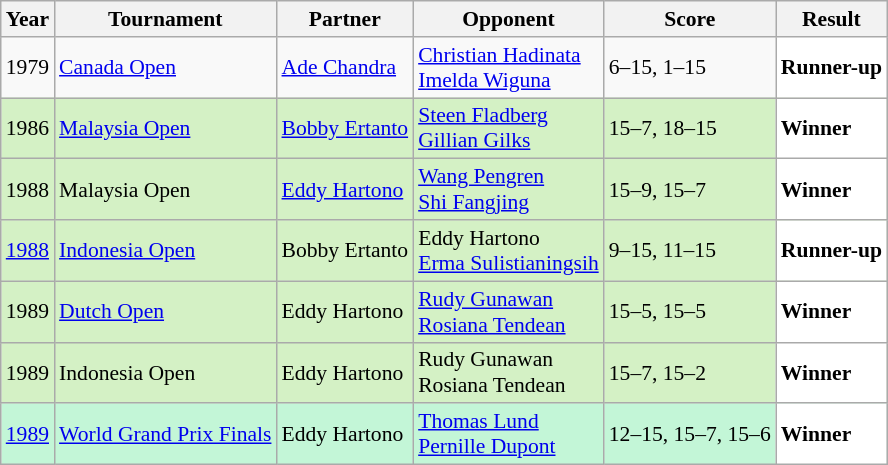<table class="sortable wikitable" style="font-size: 90%;">
<tr>
<th>Year</th>
<th>Tournament</th>
<th>Partner</th>
<th>Opponent</th>
<th>Score</th>
<th>Result</th>
</tr>
<tr>
<td align="center">1979</td>
<td align="left"><a href='#'>Canada Open</a></td>
<td align="left"> <a href='#'>Ade Chandra</a></td>
<td align="left"> <a href='#'>Christian Hadinata</a><br> <a href='#'>Imelda Wiguna</a></td>
<td align="left">6–15, 1–15</td>
<td style="text-align:left; background:white"> <strong>Runner-up</strong></td>
</tr>
<tr style="background:#D4F1C5">
<td align="center">1986</td>
<td align="left"><a href='#'>Malaysia Open</a></td>
<td align="left"> <a href='#'>Bobby Ertanto</a></td>
<td align="left"> <a href='#'>Steen Fladberg</a><br> <a href='#'>Gillian Gilks</a></td>
<td align="left">15–7, 18–15</td>
<td style="text-align:left; background:white"> <strong>Winner</strong></td>
</tr>
<tr style="background:#D4F1C5">
<td align="center">1988</td>
<td align="left">Malaysia Open</td>
<td align="left"> <a href='#'>Eddy Hartono</a></td>
<td align="left"> <a href='#'>Wang Pengren</a><br> <a href='#'>Shi Fangjing</a></td>
<td align="left">15–9, 15–7</td>
<td style="text-align:left; background:white"> <strong>Winner</strong></td>
</tr>
<tr style="background:#D4F1C5">
<td align="center"><a href='#'>1988</a></td>
<td align="left"><a href='#'>Indonesia Open</a></td>
<td align="left"> Bobby Ertanto</td>
<td align="left"> Eddy Hartono<br> <a href='#'>Erma Sulistianingsih</a></td>
<td align="left">9–15, 11–15</td>
<td style="text-align:left; background:white"> <strong>Runner-up</strong></td>
</tr>
<tr style="background:#D4F1C5">
<td align="center">1989</td>
<td align="left"><a href='#'>Dutch Open</a></td>
<td align="left"> Eddy Hartono</td>
<td align="left"> <a href='#'>Rudy Gunawan</a><br> <a href='#'>Rosiana Tendean</a></td>
<td align="left">15–5, 15–5</td>
<td style="text-align:left; background:white"> <strong>Winner</strong></td>
</tr>
<tr style="background:#D4F1C5">
<td align="center">1989</td>
<td align="left">Indonesia Open</td>
<td align="left"> Eddy Hartono</td>
<td align="left"> Rudy Gunawan<br> Rosiana Tendean</td>
<td align="left">15–7, 15–2</td>
<td style="text-align:left; background:white"> <strong>Winner</strong></td>
</tr>
<tr style="background:#C3F6D7">
<td align="center"><a href='#'>1989</a></td>
<td align="left"><a href='#'>World Grand Prix Finals</a></td>
<td align="left"> Eddy Hartono</td>
<td align="left"> <a href='#'>Thomas Lund</a><br> <a href='#'>Pernille Dupont</a></td>
<td align="left">12–15, 15–7, 15–6</td>
<td style="text-align:left; background:white"> <strong>Winner</strong></td>
</tr>
</table>
